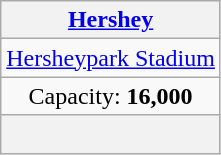<table class="wikitable">
<tr>
<th><a href='#'>Hershey</a></th>
</tr>
<tr>
<td style="text-align:center;"><a href='#'>Hersheypark Stadium</a></td>
</tr>
<tr>
<td style="text-align:center;">Capacity: <strong>16,000</strong></td>
</tr>
<tr>
<th><br></th>
</tr>
</table>
